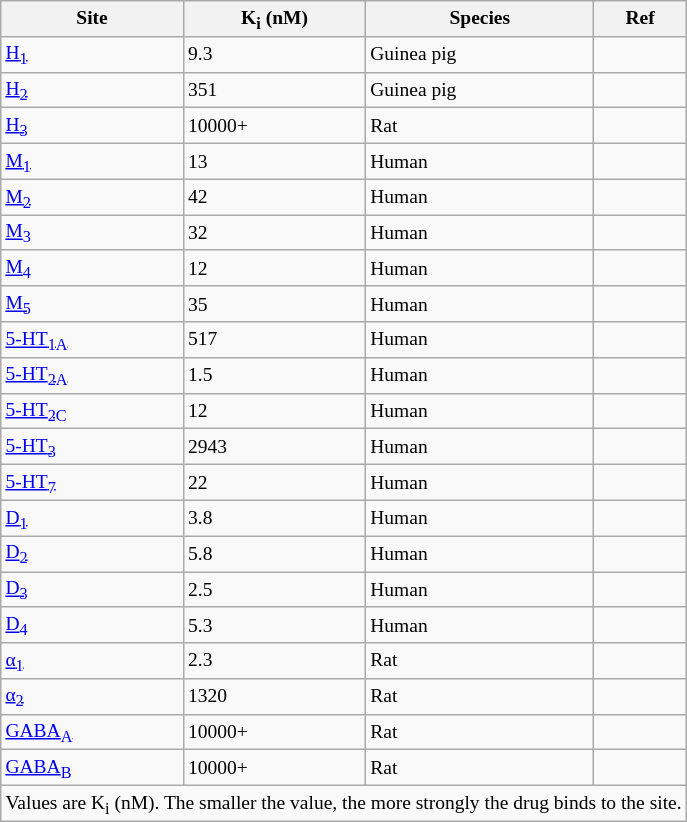<table class="wikitable sortable floatright" style="font-size:small;">
<tr>
<th>Site</th>
<th>K<sub>i</sub> (nM)</th>
<th>Species</th>
<th>Ref</th>
</tr>
<tr>
<td><a href='#'>H<sub>1</sub></a></td>
<td>9.3</td>
<td>Guinea pig</td>
<td></td>
</tr>
<tr>
<td><a href='#'>H<sub>2</sub></a></td>
<td>351</td>
<td>Guinea pig</td>
<td></td>
</tr>
<tr>
<td><a href='#'>H<sub>3</sub></a></td>
<td>10000+</td>
<td>Rat</td>
<td></td>
</tr>
<tr>
<td><a href='#'>M<sub>1</sub></a></td>
<td>13</td>
<td>Human</td>
<td></td>
</tr>
<tr>
<td><a href='#'>M<sub>2</sub></a></td>
<td>42</td>
<td>Human</td>
<td></td>
</tr>
<tr>
<td><a href='#'>M<sub>3</sub></a></td>
<td>32</td>
<td>Human</td>
<td></td>
</tr>
<tr>
<td><a href='#'>M<sub>4</sub></a></td>
<td>12</td>
<td>Human</td>
<td></td>
</tr>
<tr>
<td><a href='#'>M<sub>5</sub></a></td>
<td>35</td>
<td>Human</td>
<td></td>
</tr>
<tr>
<td><a href='#'>5-HT<sub>1A</sub></a></td>
<td>517</td>
<td>Human</td>
<td></td>
</tr>
<tr>
<td><a href='#'>5-HT<sub>2A</sub></a></td>
<td>1.5</td>
<td>Human</td>
<td></td>
</tr>
<tr>
<td><a href='#'>5-HT<sub>2C</sub></a></td>
<td>12</td>
<td>Human</td>
<td></td>
</tr>
<tr>
<td><a href='#'>5-HT<sub>3</sub></a></td>
<td>2943</td>
<td>Human</td>
<td></td>
</tr>
<tr>
<td><a href='#'>5-HT<sub>7</sub></a></td>
<td>22</td>
<td>Human</td>
<td></td>
</tr>
<tr>
<td><a href='#'>D<sub>1</sub></a></td>
<td>3.8</td>
<td>Human</td>
<td></td>
</tr>
<tr>
<td><a href='#'>D<sub>2</sub></a></td>
<td>5.8</td>
<td>Human</td>
<td></td>
</tr>
<tr>
<td><a href='#'>D<sub>3</sub></a></td>
<td>2.5</td>
<td>Human</td>
<td></td>
</tr>
<tr>
<td><a href='#'>D<sub>4</sub></a></td>
<td>5.3</td>
<td>Human</td>
<td></td>
</tr>
<tr>
<td><a href='#'>α<sub>1</sub></a></td>
<td>2.3</td>
<td>Rat</td>
<td></td>
</tr>
<tr>
<td><a href='#'>α<sub>2</sub></a></td>
<td>1320</td>
<td>Rat</td>
<td></td>
</tr>
<tr>
<td><a href='#'>GABA<sub>A</sub></a></td>
<td>10000+</td>
<td>Rat</td>
<td></td>
</tr>
<tr>
<td><a href='#'>GABA<sub>B</sub></a></td>
<td>10000+</td>
<td>Rat</td>
<td></td>
</tr>
<tr class="sortbottom">
<td colspan="4">Values are K<sub>i</sub> (nM). The smaller the value, the more strongly the drug binds to the site.</td>
</tr>
</table>
